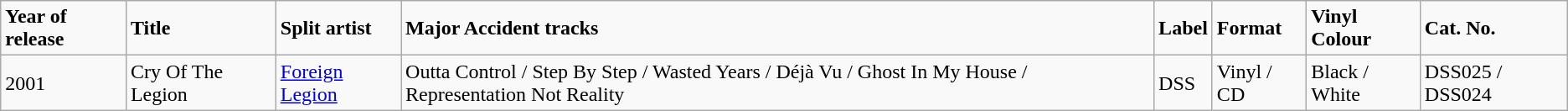<table class="wikitable">
<tr>
<td><strong>Year of release</strong></td>
<td><strong>Title</strong></td>
<td><strong>Split artist</strong></td>
<td><strong>Major Accident tracks</strong></td>
<td><strong>Label</strong></td>
<td><strong>Format</strong></td>
<td><strong>Vinyl Colour</strong></td>
<td><strong>Cat. No.</strong></td>
</tr>
<tr>
<td>2001</td>
<td>Cry Of The Legion</td>
<td><a href='#'>Foreign Legion</a></td>
<td>Outta Control / Step By Step / Wasted Years / Déjà Vu / Ghost In My House / Representation Not Reality</td>
<td>DSS</td>
<td>Vinyl / CD</td>
<td>Black / White</td>
<td>DSS025 / DSS024</td>
</tr>
</table>
